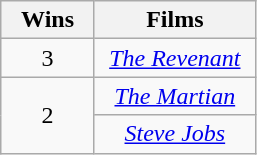<table class="wikitable" style="text-align: center">
<tr>
<th scope="col" width="55">Wins</th>
<th scope="col" width="100">Films</th>
</tr>
<tr>
<td align="center">3</td>
<td><em><a href='#'>The Revenant</a></em></td>
</tr>
<tr>
<td rowspan=2 style="text-align:center">2</td>
<td><em><a href='#'>The Martian</a></em></td>
</tr>
<tr>
<td><em><a href='#'>Steve Jobs</a></em></td>
</tr>
</table>
